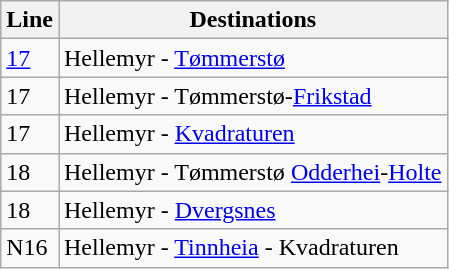<table class="wikitable sortable">
<tr>
<th>Line</th>
<th>Destinations</th>
</tr>
<tr>
<td><a href='#'>17</a></td>
<td>Hellemyr - <a href='#'>Tømmerstø</a></td>
</tr>
<tr>
<td>17</td>
<td>Hellemyr - Tømmerstø-<a href='#'>Frikstad</a></td>
</tr>
<tr>
<td>17</td>
<td>Hellemyr - <a href='#'>Kvadraturen</a></td>
</tr>
<tr>
<td>18</td>
<td>Hellemyr - Tømmerstø <a href='#'>Odderhei</a>-<a href='#'>Holte</a></td>
</tr>
<tr>
<td>18</td>
<td>Hellemyr - <a href='#'>Dvergsnes</a></td>
</tr>
<tr>
<td>N16</td>
<td>Hellemyr - <a href='#'>Tinnheia</a> - Kvadraturen</td>
</tr>
</table>
